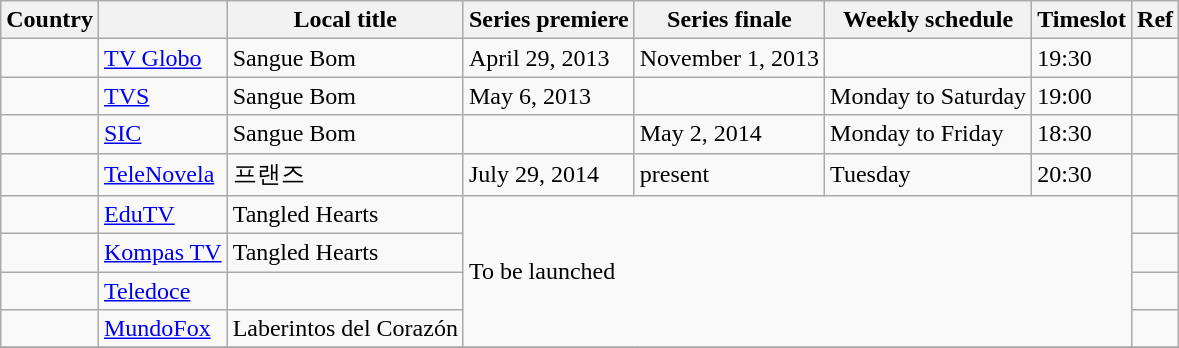<table class="wikitable">
<tr>
<th>Country</th>
<th></th>
<th>Local title</th>
<th>Series premiere</th>
<th>Series finale</th>
<th>Weekly schedule</th>
<th>Timeslot</th>
<th>Ref</th>
</tr>
<tr>
<td><div></div></td>
<td><a href='#'>TV Globo</a></td>
<td>Sangue Bom</td>
<td>April 29, 2013</td>
<td>November 1, 2013</td>
<td></td>
<td>19:30</td>
<td></td>
</tr>
<tr>
<td><div></div></td>
<td><a href='#'>TVS</a></td>
<td>Sangue Bom</td>
<td>May 6, 2013</td>
<td></td>
<td>Monday to Saturday</td>
<td>19:00</td>
<td></td>
</tr>
<tr>
<td><div></div></td>
<td><a href='#'>SIC</a></td>
<td>Sangue Bom</td>
<td></td>
<td>May 2, 2014</td>
<td>Monday to Friday</td>
<td>18:30</td>
<td></td>
</tr>
<tr>
<td><div></div></td>
<td><a href='#'>TeleNovela</a></td>
<td>프랜즈</td>
<td>July 29, 2014</td>
<td>present</td>
<td>Tuesday</td>
<td>20:30</td>
<td></td>
</tr>
<tr>
<td><div></div></td>
<td><a href='#'>EduTV</a></td>
<td>Tangled Hearts</td>
<td rowspan=4 colspan=4><div>To be launched</div></td>
<td></td>
</tr>
<tr>
<td><div></div></td>
<td><a href='#'>Kompas TV</a></td>
<td>Tangled Hearts</td>
<td><div></div></td>
</tr>
<tr>
<td><div></div></td>
<td><a href='#'>Teledoce</a></td>
<td></td>
<td><div></div></td>
</tr>
<tr>
<td><div></div></td>
<td><a href='#'>MundoFox</a></td>
<td>Laberintos del Corazón</td>
<td></td>
</tr>
<tr>
</tr>
</table>
